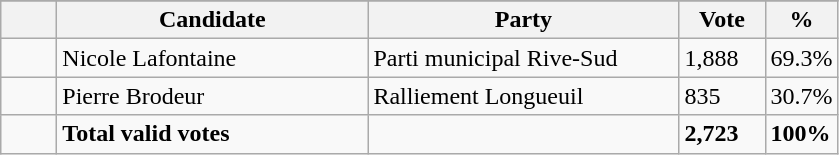<table class="wikitable">
<tr>
</tr>
<tr>
<th bgcolor="#DDDDFF" width="30px"></th>
<th bgcolor="#DDDDFF" width="200px">Candidate</th>
<th bgcolor="#DDDDFF" width="200px">Party</th>
<th bgcolor="#DDDDFF" width="50px">Vote</th>
<th bgcolor="#DDDDFF" width="30px">%</th>
</tr>
<tr>
<td> </td>
<td>Nicole Lafontaine</td>
<td>Parti municipal Rive-Sud</td>
<td>1,888</td>
<td>69.3%</td>
</tr>
<tr>
<td> </td>
<td>Pierre Brodeur</td>
<td>Ralliement Longueuil</td>
<td>835</td>
<td>30.7%</td>
</tr>
<tr>
<td> </td>
<td><strong>Total valid votes</strong></td>
<td></td>
<td><strong>2,723</strong></td>
<td><strong>100%</strong></td>
</tr>
</table>
